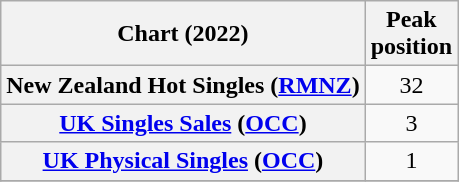<table class="wikitable sortable plainrowheaders" style="text-align:center">
<tr>
<th scope="col">Chart (2022)</th>
<th scope="col">Peak<br>position</th>
</tr>
<tr>
<th scope="row">New Zealand Hot Singles (<a href='#'>RMNZ</a>)</th>
<td>32</td>
</tr>
<tr>
<th scope="row"><a href='#'>UK Singles Sales</a> (<a href='#'>OCC</a>)</th>
<td>3</td>
</tr>
<tr>
<th scope="row"><a href='#'>UK Physical Singles</a> (<a href='#'>OCC</a>)</th>
<td>1</td>
</tr>
<tr>
</tr>
</table>
